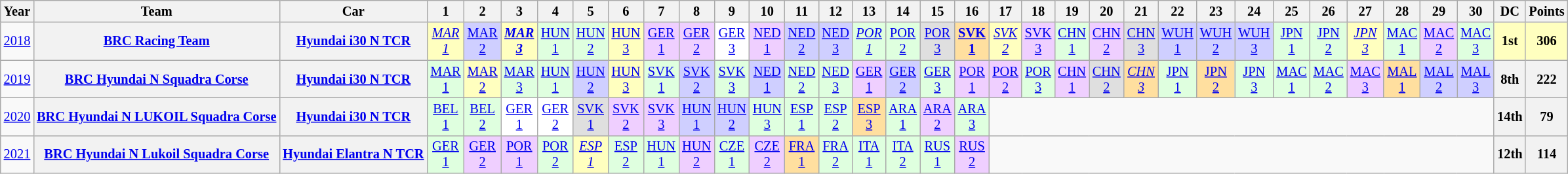<table class="wikitable" style="text-align:center; font-size:85%">
<tr>
<th>Year</th>
<th>Team</th>
<th>Car</th>
<th>1</th>
<th>2</th>
<th>3</th>
<th>4</th>
<th>5</th>
<th>6</th>
<th>7</th>
<th>8</th>
<th>9</th>
<th>10</th>
<th>11</th>
<th>12</th>
<th>13</th>
<th>14</th>
<th>15</th>
<th>16</th>
<th>17</th>
<th>18</th>
<th>19</th>
<th>20</th>
<th>21</th>
<th>22</th>
<th>23</th>
<th>24</th>
<th>25</th>
<th>26</th>
<th>27</th>
<th>28</th>
<th>29</th>
<th>30</th>
<th>DC</th>
<th>Points</th>
</tr>
<tr>
<td><a href='#'>2018</a></td>
<th nowrap><a href='#'>BRC Racing Team</a></th>
<th nowrap><a href='#'>Hyundai i30 N TCR</a></th>
<td style="background:#FFFFBF;"><em><a href='#'>MAR<br>1</a></em><br></td>
<td style="background:#CFCFFF;"><a href='#'>MAR<br>2</a><br></td>
<td style="background:#FFFFBF;"><strong><em><a href='#'>MAR<br>3</a></em></strong><br></td>
<td style="background:#DFFFDF;"><a href='#'>HUN<br>1</a><br></td>
<td style="background:#DFFFDF;"><a href='#'>HUN<br>2</a><br></td>
<td style="background:#FFFFBF;"><a href='#'>HUN<br>3</a><br></td>
<td style="background:#EFCFFF;"><a href='#'>GER<br>1</a><br></td>
<td style="background:#EFCFFF;"><a href='#'>GER<br>2</a><br></td>
<td style="background:#FFFFFF;"><a href='#'>GER<br>3</a><br></td>
<td style="background:#EFCFFF;"><a href='#'>NED<br>1</a><br></td>
<td style="background:#CFCFFF;"><a href='#'>NED<br>2</a><br></td>
<td style="background:#CFCFFF;"><a href='#'>NED<br>3</a><br></td>
<td style="background:#DFFFDF;"><em><a href='#'>POR<br>1</a></em><br></td>
<td style="background:#DFFFDF;"><a href='#'>POR<br>2</a><br></td>
<td style="background:#DFDFDF;"><a href='#'>POR<br>3</a><br></td>
<td style="background:#FFDF9F;"><strong><a href='#'>SVK<br>1</a></strong><br></td>
<td style="background:#FFFFBF;"><em><a href='#'>SVK<br>2</a></em><br></td>
<td style="background:#EFCFFF;"><a href='#'>SVK<br>3</a><br></td>
<td style="background:#DFFFDF;"><a href='#'>CHN<br>1</a><br></td>
<td style="background:#EFCFFF;"><a href='#'>CHN<br>2</a><br></td>
<td style="background:#DFDFDF;"><a href='#'>CHN<br>3</a><br></td>
<td style="background:#CFCFFF;"><a href='#'>WUH<br>1</a><br></td>
<td style="background:#CFCFFF;"><a href='#'>WUH<br>2</a><br></td>
<td style="background:#CFCFFF;"><a href='#'>WUH<br>3</a><br></td>
<td style="background:#DFFFDF;"><a href='#'>JPN<br>1</a><br></td>
<td style="background:#DFFFDF;"><a href='#'>JPN<br>2</a><br></td>
<td style="background:#FFFFBF;"><em><a href='#'>JPN<br>3</a></em><br></td>
<td style="background:#DFFFDF;"><a href='#'>MAC<br>1</a><br></td>
<td style="background:#EFCFFF;"><a href='#'>MAC<br>2</a><br></td>
<td style="background:#DFFFDF;"><a href='#'>MAC<br>3</a><br></td>
<th style="background:#FFFFBF;">1st</th>
<th style="background:#FFFFBF;">306</th>
</tr>
<tr>
<td><a href='#'>2019</a></td>
<th nowrap><a href='#'>BRC Hyundai N Squadra Corse</a></th>
<th nowrap><a href='#'>Hyundai i30 N TCR</a></th>
<td style="background:#DFFFDF;"><a href='#'>MAR<br>1</a><br></td>
<td style="background:#FFFFBF;"><a href='#'>MAR<br>2</a><br></td>
<td style="background:#DFFFDF;"><a href='#'>MAR<br>3</a><br></td>
<td style="background:#DFFFDF;"><a href='#'>HUN<br>1</a><br></td>
<td style="background:#CFCFFF;"><a href='#'>HUN<br>2</a><br></td>
<td style="background:#FFFFBF;"><a href='#'>HUN<br>3</a><br></td>
<td style="background:#DFFFDF;"><a href='#'>SVK<br>1</a><br></td>
<td style="background:#CFCFFF;"><a href='#'>SVK<br>2</a><br></td>
<td style="background:#DFFFDF;"><a href='#'>SVK<br>3</a><br></td>
<td style="background:#CFCFFF;"><a href='#'>NED<br>1</a><br></td>
<td style="background:#DFFFDF;"><a href='#'>NED<br>2</a><br></td>
<td style="background:#DFFFDF;"><a href='#'>NED<br>3</a><br></td>
<td style="background:#EFCFFF;"><a href='#'>GER<br>1</a><br></td>
<td style="background:#CFCFFF;"><a href='#'>GER<br>2</a><br></td>
<td style="background:#DFFFDF;"><a href='#'>GER<br>3</a><br></td>
<td style="background:#EFCFFF;"><a href='#'>POR<br>1</a><br></td>
<td style="background:#EFCFFF;"><a href='#'>POR<br>2</a><br></td>
<td style="background:#DFFFDF;"><a href='#'>POR<br>3</a><br></td>
<td style="background:#EFCFFF;"><a href='#'>CHN<br>1</a><br></td>
<td style="background:#DFDFDF;"><a href='#'>CHN<br>2</a><br></td>
<td style="background:#FFDF9F;"><em><a href='#'>CHN<br>3</a></em><br></td>
<td style="background:#DFFFDF;"><a href='#'>JPN<br>1</a><br></td>
<td style="background:#FFDF9F;"><a href='#'>JPN<br>2</a><br></td>
<td style="background:#DFFFDF;"><a href='#'>JPN<br>3</a><br></td>
<td style="background:#DFFFDF;"><a href='#'>MAC<br>1</a><br></td>
<td style="background:#DFFFDF;"><a href='#'>MAC<br>2</a><br></td>
<td style="background:#EFCFFF;"><a href='#'>MAC<br>3</a><br></td>
<td style="background:#FFDF9F;"><a href='#'>MAL<br>1</a><br></td>
<td style="background:#CFCFFF;"><a href='#'>MAL<br>2</a><br></td>
<td style="background:#CFCFFF;"><a href='#'>MAL<br>3</a><br></td>
<th>8th</th>
<th>222</th>
</tr>
<tr>
<td><a href='#'>2020</a></td>
<th nowrap><a href='#'>BRC Hyundai N LUKOIL Squadra Corse</a></th>
<th nowrap><a href='#'>Hyundai i30 N TCR</a></th>
<td style="background:#DFFFDF;"><a href='#'>BEL<br>1</a><br></td>
<td style="background:#DFFFDF;"><a href='#'>BEL<br>2</a><br></td>
<td style="background:#FFFFFF;"><a href='#'>GER<br>1</a><br></td>
<td style="background:#FFFFFF;"><a href='#'>GER<br>2</a><br></td>
<td style="background:#DFDFDF;"><a href='#'>SVK<br>1</a><br></td>
<td style="background:#EFCFFF;"><a href='#'>SVK<br>2</a><br></td>
<td style="background:#EFCFFF;"><a href='#'>SVK<br>3</a><br></td>
<td style="background:#CFCFFF;"><a href='#'>HUN<br>1</a><br></td>
<td style="background:#CFCFFF;"><a href='#'>HUN<br>2</a><br></td>
<td style="background:#DFFFDF;"><a href='#'>HUN<br>3</a><br></td>
<td style="background:#DFFFDF;"><a href='#'>ESP<br>1</a><br></td>
<td style="background:#DFFFDF;"><a href='#'>ESP<br>2</a><br></td>
<td style="background:#FFDF9F;"><a href='#'>ESP<br>3</a><br></td>
<td style="background:#DFFFDF;"><a href='#'>ARA<br>1</a><br></td>
<td style="background:#EFCFFF;"><a href='#'>ARA<br>2</a><br></td>
<td style="background:#DFFFDF;"><a href='#'>ARA<br>3</a><br></td>
<td colspan=14></td>
<th>14th</th>
<th>79</th>
</tr>
<tr>
<td><a href='#'>2021</a></td>
<th nowrap><a href='#'>BRC Hyundai N Lukoil Squadra Corse</a></th>
<th nowrap><a href='#'>Hyundai Elantra N TCR</a></th>
<td style="background:#DFFFDF;"><a href='#'>GER<br>1</a><br></td>
<td style="background:#EFCFFF;"><a href='#'>GER<br>2</a><br></td>
<td style="background:#EFCFFF;"><a href='#'>POR<br>1</a><br></td>
<td style="background:#DFFFDF;"><a href='#'>POR<br>2</a><br></td>
<td style="background:#FFFFBF;"><em><a href='#'>ESP<br>1</a></em><br></td>
<td style="background:#DFFFDF;"><a href='#'>ESP<br>2</a><br></td>
<td style="background:#DFFFDF;"><a href='#'>HUN<br>1</a><br></td>
<td style="background:#EFCFFF;"><a href='#'>HUN<br>2</a><br></td>
<td style="background:#DFFFDF;"><a href='#'>CZE<br>1</a><br></td>
<td style="background:#EFCFFF;"><a href='#'>CZE<br>2</a><br></td>
<td style="background:#FFDF9F;"><a href='#'>FRA<br>1</a><br></td>
<td style="background:#DFFFDF;"><a href='#'>FRA<br>2</a><br></td>
<td style="background:#DFFFDF;"><a href='#'>ITA<br>1</a><br></td>
<td style="background:#DFFFDF;"><a href='#'>ITA<br>2</a><br></td>
<td style="background:#DFFFDF;"><a href='#'>RUS<br>1</a><br></td>
<td style="background:#EFCFFF;"><a href='#'>RUS<br>2</a><br></td>
<td colspan=14></td>
<th>12th</th>
<th>114</th>
</tr>
</table>
